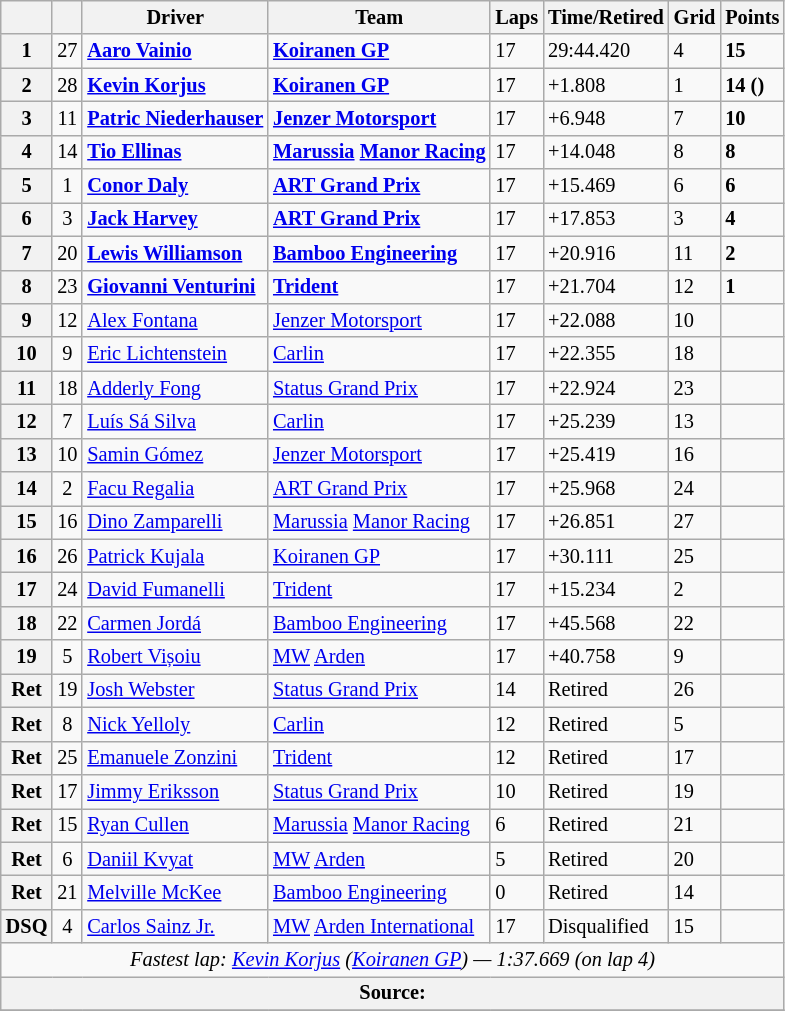<table class="wikitable" style="font-size:85%">
<tr>
<th></th>
<th></th>
<th>Driver</th>
<th>Team</th>
<th>Laps</th>
<th>Time/Retired</th>
<th>Grid</th>
<th>Points</th>
</tr>
<tr>
<th>1</th>
<td align="center">27</td>
<td> <strong><a href='#'>Aaro Vainio</a></strong></td>
<td><strong><a href='#'>Koiranen GP</a></strong></td>
<td>17</td>
<td>29:44.420</td>
<td>4</td>
<td><strong>15</strong></td>
</tr>
<tr>
<th>2</th>
<td align="center">28</td>
<td> <strong><a href='#'>Kevin Korjus</a></strong></td>
<td><strong><a href='#'>Koiranen GP</a></strong></td>
<td>17</td>
<td>+1.808</td>
<td>1</td>
<td><strong>14 ()</strong></td>
</tr>
<tr>
<th>3</th>
<td align="center">11</td>
<td> <strong><a href='#'>Patric Niederhauser</a></strong></td>
<td><strong><a href='#'>Jenzer Motorsport</a></strong></td>
<td>17</td>
<td>+6.948</td>
<td>7</td>
<td><strong>10</strong></td>
</tr>
<tr>
<th>4</th>
<td align="center">14</td>
<td> <strong><a href='#'>Tio Ellinas</a></strong></td>
<td><strong><a href='#'>Marussia</a> <a href='#'>Manor Racing</a></strong></td>
<td>17</td>
<td>+14.048</td>
<td>8</td>
<td><strong>8</strong></td>
</tr>
<tr>
<th>5</th>
<td align="center">1</td>
<td> <strong><a href='#'>Conor Daly</a></strong></td>
<td><strong><a href='#'>ART Grand Prix</a></strong></td>
<td>17</td>
<td>+15.469</td>
<td>6</td>
<td><strong>6</strong></td>
</tr>
<tr>
<th>6</th>
<td align="center">3</td>
<td> <strong><a href='#'>Jack Harvey</a></strong></td>
<td><strong><a href='#'>ART Grand Prix</a></strong></td>
<td>17</td>
<td>+17.853</td>
<td>3</td>
<td><strong>4</strong></td>
</tr>
<tr>
<th>7</th>
<td align="center">20</td>
<td> <strong><a href='#'>Lewis Williamson</a></strong></td>
<td><strong><a href='#'>Bamboo Engineering</a></strong></td>
<td>17</td>
<td>+20.916</td>
<td>11</td>
<td><strong>2</strong></td>
</tr>
<tr>
<th>8</th>
<td align="center">23</td>
<td> <strong><a href='#'>Giovanni Venturini</a></strong></td>
<td><strong><a href='#'>Trident</a></strong></td>
<td>17</td>
<td>+21.704</td>
<td>12</td>
<td><strong>1</strong></td>
</tr>
<tr>
<th>9</th>
<td align="center">12</td>
<td> <a href='#'>Alex Fontana</a></td>
<td><a href='#'>Jenzer Motorsport</a></td>
<td>17</td>
<td>+22.088</td>
<td>10</td>
<td></td>
</tr>
<tr>
<th>10</th>
<td align="center">9</td>
<td> <a href='#'>Eric Lichtenstein</a></td>
<td><a href='#'>Carlin</a></td>
<td>17</td>
<td>+22.355</td>
<td>18</td>
<td></td>
</tr>
<tr>
<th>11</th>
<td align="center">18</td>
<td> <a href='#'>Adderly Fong</a></td>
<td><a href='#'>Status Grand Prix</a></td>
<td>17</td>
<td>+22.924</td>
<td>23</td>
<td></td>
</tr>
<tr>
<th>12</th>
<td align="center">7</td>
<td> <a href='#'>Luís Sá Silva</a></td>
<td><a href='#'>Carlin</a></td>
<td>17</td>
<td>+25.239</td>
<td>13</td>
<td></td>
</tr>
<tr>
<th>13</th>
<td align="center">10</td>
<td> <a href='#'>Samin Gómez</a></td>
<td><a href='#'>Jenzer Motorsport</a></td>
<td>17</td>
<td>+25.419</td>
<td>16</td>
<td></td>
</tr>
<tr>
<th>14</th>
<td align="center">2</td>
<td> <a href='#'>Facu Regalia</a></td>
<td><a href='#'>ART Grand Prix</a></td>
<td>17</td>
<td>+25.968</td>
<td>24</td>
<td></td>
</tr>
<tr>
<th>15</th>
<td align="center">16</td>
<td> <a href='#'>Dino Zamparelli</a></td>
<td><a href='#'>Marussia</a> <a href='#'>Manor Racing</a></td>
<td>17</td>
<td>+26.851</td>
<td>27</td>
<td></td>
</tr>
<tr>
<th>16</th>
<td align="center">26</td>
<td> <a href='#'>Patrick Kujala</a></td>
<td><a href='#'>Koiranen GP</a></td>
<td>17</td>
<td>+30.111</td>
<td>25</td>
<td></td>
</tr>
<tr>
<th>17</th>
<td align="center">24</td>
<td> <a href='#'>David Fumanelli</a></td>
<td><a href='#'>Trident</a></td>
<td>17</td>
<td>+15.234</td>
<td>2</td>
<td></td>
</tr>
<tr>
<th>18</th>
<td align="center">22</td>
<td> <a href='#'>Carmen Jordá</a></td>
<td><a href='#'>Bamboo Engineering</a></td>
<td>17</td>
<td>+45.568</td>
<td>22</td>
<td></td>
</tr>
<tr>
<th>19</th>
<td align="center">5</td>
<td> <a href='#'>Robert Vișoiu</a></td>
<td><a href='#'>MW</a> <a href='#'>Arden</a></td>
<td>17</td>
<td>+40.758</td>
<td>9</td>
<td></td>
</tr>
<tr>
<th>Ret</th>
<td align="center">19</td>
<td> <a href='#'>Josh Webster</a></td>
<td><a href='#'>Status Grand Prix</a></td>
<td>14</td>
<td>Retired</td>
<td>26</td>
<td></td>
</tr>
<tr>
<th>Ret</th>
<td align="center">8</td>
<td> <a href='#'>Nick Yelloly</a></td>
<td><a href='#'>Carlin</a></td>
<td>12</td>
<td>Retired</td>
<td>5</td>
<td></td>
</tr>
<tr>
<th>Ret</th>
<td align="center">25</td>
<td> <a href='#'>Emanuele Zonzini</a></td>
<td><a href='#'>Trident</a></td>
<td>12</td>
<td>Retired</td>
<td>17</td>
<td></td>
</tr>
<tr>
<th>Ret</th>
<td align="center">17</td>
<td> <a href='#'>Jimmy Eriksson</a></td>
<td><a href='#'>Status Grand Prix</a></td>
<td>10</td>
<td>Retired</td>
<td>19</td>
<td></td>
</tr>
<tr>
<th>Ret</th>
<td align="center">15</td>
<td> <a href='#'>Ryan Cullen</a></td>
<td><a href='#'>Marussia</a> <a href='#'>Manor Racing</a></td>
<td>6</td>
<td>Retired</td>
<td>21</td>
<td></td>
</tr>
<tr>
<th>Ret</th>
<td align="center">6</td>
<td> <a href='#'>Daniil Kvyat</a></td>
<td><a href='#'>MW</a> <a href='#'>Arden</a></td>
<td>5</td>
<td>Retired</td>
<td>20</td>
<td></td>
</tr>
<tr>
<th>Ret</th>
<td align="center">21</td>
<td> <a href='#'>Melville McKee</a></td>
<td><a href='#'>Bamboo Engineering</a></td>
<td>0</td>
<td>Retired</td>
<td>14</td>
<td></td>
</tr>
<tr>
<th>DSQ</th>
<td align="center">4</td>
<td> <a href='#'>Carlos Sainz Jr.</a></td>
<td><a href='#'>MW</a> <a href='#'>Arden International</a></td>
<td>17</td>
<td>Disqualified</td>
<td>15</td>
<td></td>
</tr>
<tr>
<td colspan="8" align="center"><em>Fastest lap: <a href='#'>Kevin Korjus</a> (<a href='#'>Koiranen GP</a>) — 1:37.669 (on lap 4)</em></td>
</tr>
<tr>
<th colspan="8">Source:</th>
</tr>
<tr>
</tr>
</table>
